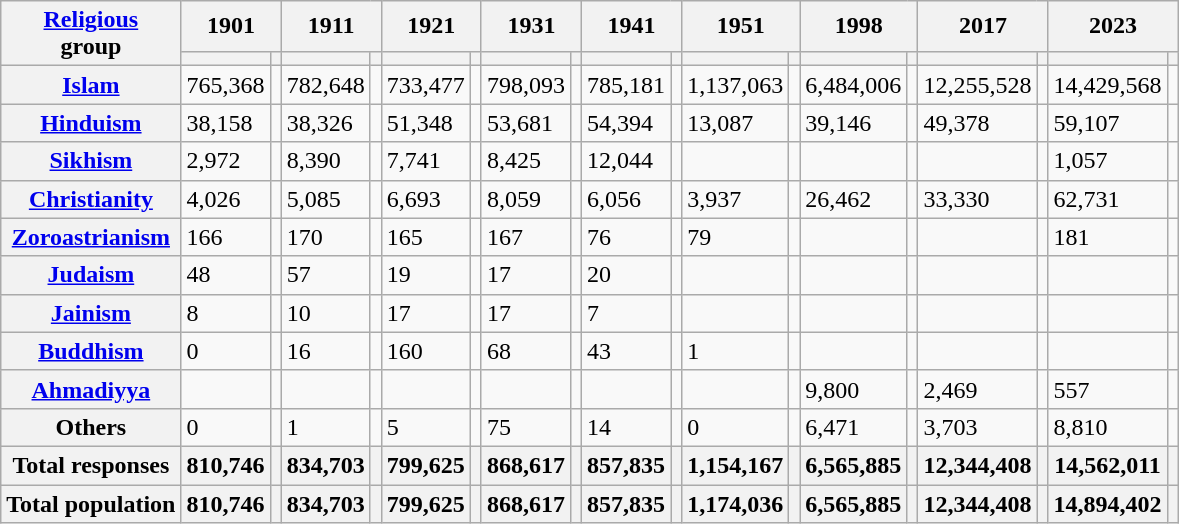<table class="wikitable sortable">
<tr>
<th rowspan="2"><a href='#'>Religious</a><br>group</th>
<th colspan="2">1901</th>
<th colspan="2">1911</th>
<th colspan="2">1921</th>
<th colspan="2">1931</th>
<th colspan="2">1941</th>
<th colspan="2">1951</th>
<th colspan="2">1998</th>
<th colspan="2">2017</th>
<th colspan="2">2023</th>
</tr>
<tr>
<th><a href='#'></a></th>
<th></th>
<th></th>
<th></th>
<th></th>
<th></th>
<th></th>
<th></th>
<th></th>
<th></th>
<th></th>
<th></th>
<th></th>
<th></th>
<th></th>
<th></th>
<th></th>
<th></th>
</tr>
<tr>
<th><a href='#'>Islam</a> </th>
<td>765,368</td>
<td></td>
<td>782,648</td>
<td></td>
<td>733,477</td>
<td></td>
<td>798,093</td>
<td></td>
<td>785,181</td>
<td></td>
<td>1,137,063</td>
<td></td>
<td>6,484,006</td>
<td></td>
<td>12,255,528</td>
<td></td>
<td>14,429,568</td>
<td></td>
</tr>
<tr>
<th><a href='#'>Hinduism</a> </th>
<td>38,158</td>
<td></td>
<td>38,326</td>
<td></td>
<td>51,348</td>
<td></td>
<td>53,681</td>
<td></td>
<td>54,394</td>
<td></td>
<td>13,087</td>
<td></td>
<td>39,146</td>
<td></td>
<td>49,378</td>
<td></td>
<td>59,107</td>
<td></td>
</tr>
<tr>
<th><a href='#'>Sikhism</a> </th>
<td>2,972</td>
<td></td>
<td>8,390</td>
<td></td>
<td>7,741</td>
<td></td>
<td>8,425</td>
<td></td>
<td>12,044</td>
<td></td>
<td></td>
<td></td>
<td></td>
<td></td>
<td></td>
<td></td>
<td>1,057</td>
<td></td>
</tr>
<tr>
<th><a href='#'>Christianity</a> </th>
<td>4,026</td>
<td></td>
<td>5,085</td>
<td></td>
<td>6,693</td>
<td></td>
<td>8,059</td>
<td></td>
<td>6,056</td>
<td></td>
<td>3,937</td>
<td></td>
<td>26,462</td>
<td></td>
<td>33,330</td>
<td></td>
<td>62,731</td>
<td></td>
</tr>
<tr>
<th><a href='#'>Zoroastrianism</a> </th>
<td>166</td>
<td></td>
<td>170</td>
<td></td>
<td>165</td>
<td></td>
<td>167</td>
<td></td>
<td>76</td>
<td></td>
<td>79</td>
<td></td>
<td></td>
<td></td>
<td></td>
<td></td>
<td>181</td>
<td></td>
</tr>
<tr>
<th><a href='#'>Judaism</a> </th>
<td>48</td>
<td></td>
<td>57</td>
<td></td>
<td>19</td>
<td></td>
<td>17</td>
<td></td>
<td>20</td>
<td></td>
<td></td>
<td></td>
<td></td>
<td></td>
<td></td>
<td></td>
<td></td>
<td></td>
</tr>
<tr>
<th><a href='#'>Jainism</a> </th>
<td>8</td>
<td></td>
<td>10</td>
<td></td>
<td>17</td>
<td></td>
<td>17</td>
<td></td>
<td>7</td>
<td></td>
<td></td>
<td></td>
<td></td>
<td></td>
<td></td>
<td></td>
<td></td>
<td></td>
</tr>
<tr>
<th><a href='#'>Buddhism</a> </th>
<td>0</td>
<td></td>
<td>16</td>
<td></td>
<td>160</td>
<td></td>
<td>68</td>
<td></td>
<td>43</td>
<td></td>
<td>1</td>
<td></td>
<td></td>
<td></td>
<td></td>
<td></td>
<td></td>
<td></td>
</tr>
<tr>
<th><a href='#'>Ahmadiyya</a> </th>
<td></td>
<td></td>
<td></td>
<td></td>
<td></td>
<td></td>
<td></td>
<td></td>
<td></td>
<td></td>
<td></td>
<td></td>
<td>9,800</td>
<td></td>
<td>2,469</td>
<td></td>
<td>557</td>
<td></td>
</tr>
<tr>
<th>Others</th>
<td>0</td>
<td></td>
<td>1</td>
<td></td>
<td>5</td>
<td></td>
<td>75</td>
<td></td>
<td>14</td>
<td></td>
<td>0</td>
<td></td>
<td>6,471</td>
<td></td>
<td>3,703</td>
<td></td>
<td>8,810</td>
<td></td>
</tr>
<tr class="sortbottom">
<th>Total responses</th>
<th>810,746</th>
<th></th>
<th>834,703</th>
<th></th>
<th>799,625</th>
<th></th>
<th>868,617</th>
<th></th>
<th>857,835</th>
<th></th>
<th>1,154,167</th>
<th></th>
<th>6,565,885</th>
<th></th>
<th>12,344,408</th>
<th></th>
<th>14,562,011</th>
<th></th>
</tr>
<tr class="sortbottom">
<th>Total population</th>
<th>810,746</th>
<th></th>
<th>834,703</th>
<th></th>
<th>799,625</th>
<th></th>
<th>868,617</th>
<th></th>
<th>857,835</th>
<th></th>
<th>1,174,036</th>
<th></th>
<th>6,565,885</th>
<th></th>
<th>12,344,408</th>
<th></th>
<th>14,894,402</th>
<th></th>
</tr>
</table>
